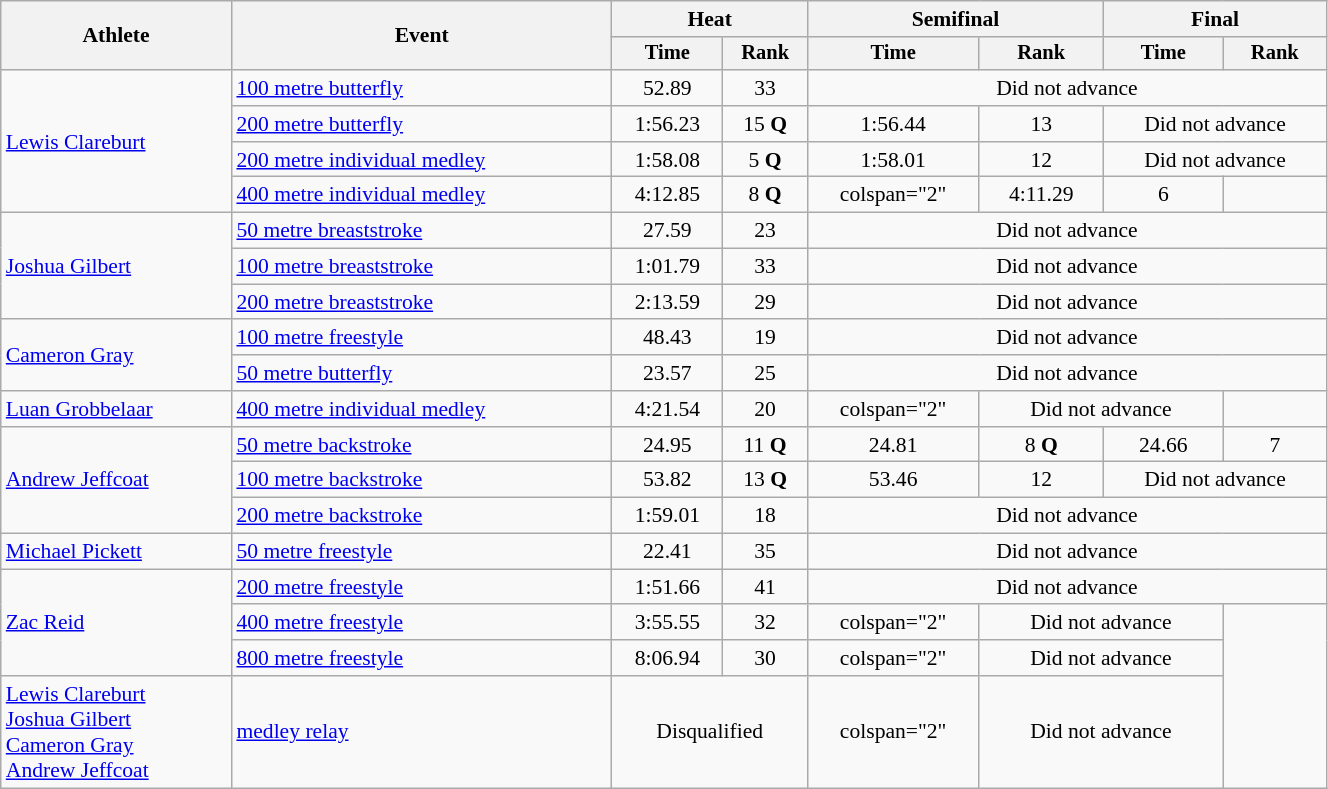<table class="wikitable" style="text-align:center; font-size:90%; width:70%;">
<tr>
<th rowspan="2">Athlete</th>
<th rowspan="2">Event</th>
<th colspan="2">Heat</th>
<th colspan="2">Semifinal</th>
<th colspan="2">Final</th>
</tr>
<tr style="font-size:95%">
<th>Time</th>
<th>Rank</th>
<th>Time</th>
<th>Rank</th>
<th>Time</th>
<th>Rank</th>
</tr>
<tr>
<td align=left rowspan=4><a href='#'>Lewis Clareburt</a></td>
<td align=left><a href='#'>100 metre butterfly</a></td>
<td>52.89</td>
<td>33</td>
<td colspan=4>Did not advance</td>
</tr>
<tr>
<td align=left><a href='#'>200 metre butterfly</a></td>
<td>1:56.23</td>
<td>15 <strong>Q</strong></td>
<td>1:56.44</td>
<td>13</td>
<td colspan="2">Did not advance</td>
</tr>
<tr>
<td align=left><a href='#'>200 metre individual medley</a></td>
<td>1:58.08</td>
<td>5 <strong>Q</strong></td>
<td>1:58.01</td>
<td>12</td>
<td colspan="2">Did not advance</td>
</tr>
<tr>
<td align=left><a href='#'>400 metre individual medley</a></td>
<td>4:12.85</td>
<td>8 <strong>Q</strong></td>
<td>colspan="2" </td>
<td>4:11.29</td>
<td>6</td>
</tr>
<tr>
<td align=left rowspan=3><a href='#'>Joshua Gilbert</a></td>
<td align=left><a href='#'>50 metre breaststroke</a></td>
<td>27.59</td>
<td>23</td>
<td colspan=4>Did not advance</td>
</tr>
<tr>
<td align=left><a href='#'>100 metre breaststroke</a></td>
<td>1:01.79</td>
<td>33</td>
<td colspan=4>Did not advance</td>
</tr>
<tr>
<td align=left><a href='#'>200 metre breaststroke</a></td>
<td>2:13.59</td>
<td>29</td>
<td colspan=4>Did not advance</td>
</tr>
<tr>
<td align=left rowspan=2><a href='#'>Cameron Gray</a></td>
<td align=left><a href='#'>100 metre freestyle</a></td>
<td>48.43</td>
<td>19</td>
<td colspan=4>Did not advance</td>
</tr>
<tr>
<td align=left><a href='#'>50 metre butterfly</a></td>
<td>23.57</td>
<td>25</td>
<td colspan=4>Did not advance</td>
</tr>
<tr>
<td align=left><a href='#'>Luan Grobbelaar</a></td>
<td align=left><a href='#'>400 metre individual medley</a></td>
<td>4:21.54</td>
<td>20</td>
<td>colspan="2" </td>
<td colspan="2">Did not advance</td>
</tr>
<tr>
<td align=left rowspan=3><a href='#'>Andrew Jeffcoat</a></td>
<td align=left><a href='#'>50 metre backstroke</a></td>
<td>24.95</td>
<td>11 <strong>Q</strong></td>
<td>24.81</td>
<td>8 <strong>Q</strong></td>
<td>24.66</td>
<td>7</td>
</tr>
<tr>
<td align=left><a href='#'>100 metre backstroke</a></td>
<td>53.82</td>
<td>13 <strong>Q</strong></td>
<td>53.46</td>
<td>12</td>
<td colspan="2">Did not advance</td>
</tr>
<tr>
<td align=left><a href='#'>200 metre backstroke</a></td>
<td>1:59.01</td>
<td>18</td>
<td colspan=4>Did not advance</td>
</tr>
<tr>
<td align=left><a href='#'>Michael Pickett</a></td>
<td align=left><a href='#'>50 metre freestyle</a></td>
<td>22.41</td>
<td>35</td>
<td colspan=4>Did not advance</td>
</tr>
<tr>
<td align=left rowspan=3><a href='#'>Zac Reid</a></td>
<td align=left><a href='#'>200 metre freestyle</a></td>
<td>1:51.66</td>
<td>41</td>
<td colspan=4>Did not advance</td>
</tr>
<tr>
<td align=left><a href='#'>400 metre freestyle</a></td>
<td>3:55.55</td>
<td>32</td>
<td>colspan="2" </td>
<td colspan="2">Did not advance</td>
</tr>
<tr>
<td align=left><a href='#'>800 metre freestyle</a></td>
<td>8:06.94</td>
<td>30</td>
<td>colspan="2" </td>
<td colspan="2">Did not advance</td>
</tr>
<tr>
<td align=left><a href='#'>Lewis Clareburt</a> <br> <a href='#'>Joshua Gilbert</a> <br> <a href='#'>Cameron Gray</a> <br> <a href='#'>Andrew Jeffcoat</a></td>
<td align=left><a href='#'> medley relay</a></td>
<td colspan=2>Disqualified</td>
<td>colspan="2" </td>
<td colspan=2>Did not advance</td>
</tr>
</table>
